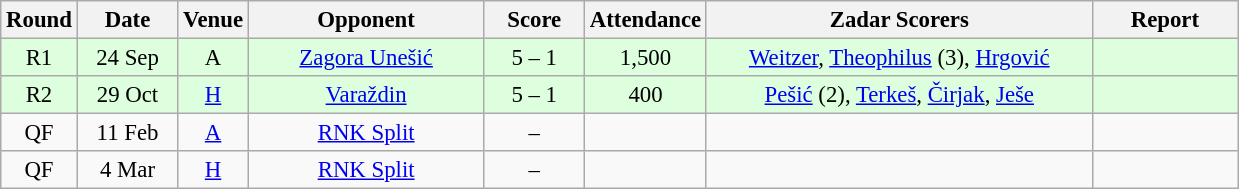<table class="wikitable sortable" style="text-align: center; font-size:95%;">
<tr>
<th style="width:30px;">Round</th>
<th style="width:60px;">Date<br></th>
<th style="width:20px;">Venue<br></th>
<th style="width:150px;">Opponent<br></th>
<th style="width:60px;">Score<br></th>
<th style="width:40px;">Attendance<br></th>
<th style="width:250px;">Zadar Scorers</th>
<th style="width:90px;" class="unsortable">Report</th>
</tr>
<tr style="background:#dfd;">
<td>R1</td>
<td>24 Sep</td>
<td>A</td>
<td><a href='#'>Zagora Unešić</a></td>
<td>5 – 1</td>
<td>1,500</td>
<td><a href='#'>Weitzer</a>, <a href='#'>Theophilus</a> (3), <a href='#'>Hrgović</a></td>
<td></td>
</tr>
<tr style="background:#dfd;">
<td>R2</td>
<td>29 Oct</td>
<td><a href='#'>H</a></td>
<td><a href='#'>Varaždin</a></td>
<td>5 – 1</td>
<td>400</td>
<td><a href='#'>Pešić</a> (2), <a href='#'>Terkeš</a>, <a href='#'>Čirjak</a>, <a href='#'>Ješe</a></td>
<td></td>
</tr>
<tr>
<td>QF</td>
<td>11 Feb</td>
<td><a href='#'>A</a></td>
<td><a href='#'>RNK Split</a></td>
<td>–</td>
<td></td>
<td></td>
<td></td>
</tr>
<tr>
<td>QF</td>
<td>4 Mar</td>
<td><a href='#'>H</a></td>
<td><a href='#'>RNK Split</a></td>
<td>–</td>
<td></td>
<td></td>
<td></td>
</tr>
</table>
